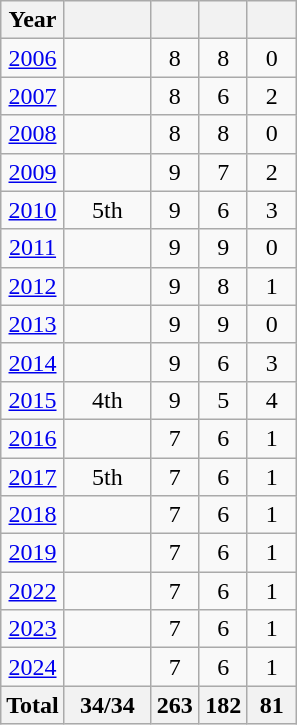<table class="wikitable" style="text-align: center;">
<tr>
<th>Year</th>
<th width="50"></th>
<th width=25></th>
<th width=25></th>
<th width=25></th>
</tr>
<tr>
<td> <a href='#'>2006</a></td>
<td></td>
<td>8</td>
<td>8</td>
<td>0</td>
</tr>
<tr>
<td> <a href='#'>2007</a></td>
<td></td>
<td>8</td>
<td>6</td>
<td>2</td>
</tr>
<tr>
<td> <a href='#'>2008</a></td>
<td></td>
<td>8</td>
<td>8</td>
<td>0</td>
</tr>
<tr>
<td> <a href='#'>2009</a></td>
<td></td>
<td>9</td>
<td>7</td>
<td>2</td>
</tr>
<tr>
<td> <a href='#'>2010</a></td>
<td>5th</td>
<td>9</td>
<td>6</td>
<td>3</td>
</tr>
<tr>
<td> <a href='#'>2011</a></td>
<td></td>
<td>9</td>
<td>9</td>
<td>0</td>
</tr>
<tr>
<td> <a href='#'>2012</a></td>
<td></td>
<td>9</td>
<td>8</td>
<td>1</td>
</tr>
<tr>
<td> <a href='#'>2013</a></td>
<td></td>
<td>9</td>
<td>9</td>
<td>0</td>
</tr>
<tr>
<td> <a href='#'>2014</a></td>
<td></td>
<td>9</td>
<td>6</td>
<td>3</td>
</tr>
<tr>
<td> <a href='#'>2015</a></td>
<td>4th</td>
<td>9</td>
<td>5</td>
<td>4</td>
</tr>
<tr>
<td> <a href='#'>2016</a></td>
<td></td>
<td>7</td>
<td>6</td>
<td>1</td>
</tr>
<tr>
<td> <a href='#'>2017</a></td>
<td>5th</td>
<td>7</td>
<td>6</td>
<td>1</td>
</tr>
<tr>
<td> <a href='#'>2018</a></td>
<td></td>
<td>7</td>
<td>6</td>
<td>1</td>
</tr>
<tr>
<td> <a href='#'>2019</a></td>
<td></td>
<td>7</td>
<td>6</td>
<td>1</td>
</tr>
<tr>
<td> <a href='#'>2022</a></td>
<td></td>
<td>7</td>
<td>6</td>
<td>1</td>
</tr>
<tr>
<td> <a href='#'>2023</a></td>
<td></td>
<td>7</td>
<td>6</td>
<td>1</td>
</tr>
<tr>
<td> <a href='#'>2024</a></td>
<td></td>
<td>7</td>
<td>6</td>
<td>1</td>
</tr>
<tr>
<th>Total</th>
<th>34/34</th>
<th>263</th>
<th>182</th>
<th>81</th>
</tr>
</table>
